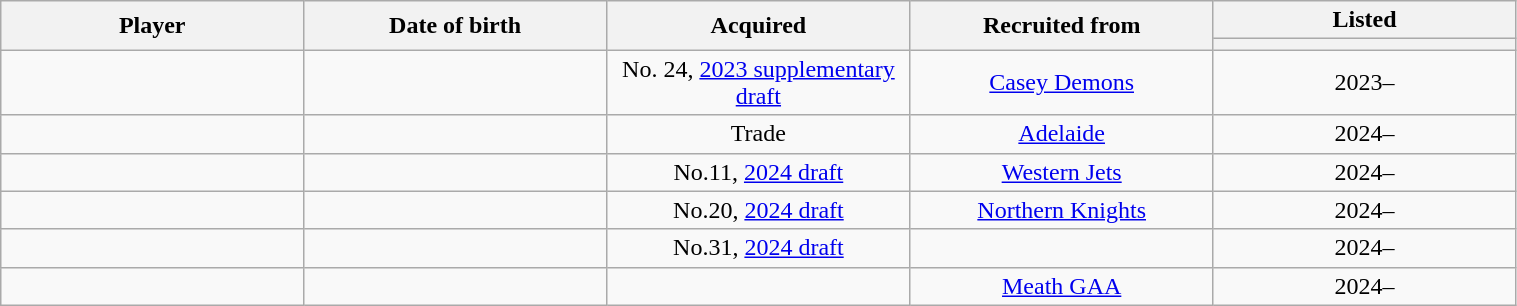<table class="wikitable sortable" style="text-align:center; width:80%;">
<tr>
<th rowspan="2" style="width:10%">Player</th>
<th rowspan="2" style="width:10%">Date of birth</th>
<th rowspan="2" style="width:10%">Acquired</th>
<th rowspan="2" style="width:10%">Recruited from</th>
<th colspan="2" style="width:10%">Listed</th>
</tr>
<tr>
<th style="width=5%;"></th>
</tr>
<tr>
<td align=left></td>
<td></td>
<td>No. 24, <a href='#'>2023 supplementary draft</a></td>
<td><a href='#'>Casey Demons</a></td>
<td>2023–</td>
</tr>
<tr>
<td align=left></td>
<td></td>
<td>Trade</td>
<td><a href='#'> Adelaide</a></td>
<td>2024–</td>
</tr>
<tr>
<td align=left></td>
<td></td>
<td>No.11, <a href='#'> 2024 draft</a></td>
<td><a href='#'>Western Jets</a></td>
<td>2024–</td>
</tr>
<tr>
<td align=left></td>
<td></td>
<td>No.20, <a href='#'> 2024 draft</a></td>
<td><a href='#'>Northern Knights</a></td>
<td>2024–</td>
</tr>
<tr>
<td align=left></td>
<td></td>
<td>No.31, <a href='#'> 2024 draft</a></td>
<td></td>
<td>2024–</td>
</tr>
<tr>
<td align=left></td>
<td></td>
<td></td>
<td><a href='#'>Meath GAA</a></td>
<td>2024–</td>
</tr>
</table>
